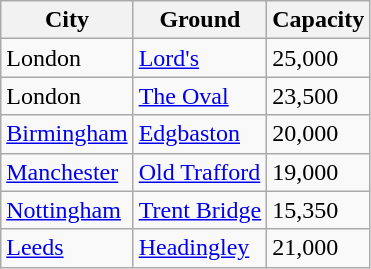<table class=wikitable>
<tr>
<th>City</th>
<th>Ground</th>
<th>Capacity</th>
</tr>
<tr>
<td>London</td>
<td><a href='#'>Lord's</a></td>
<td>25,000</td>
</tr>
<tr>
<td>London</td>
<td><a href='#'>The Oval</a></td>
<td>23,500</td>
</tr>
<tr>
<td><a href='#'>Birmingham</a></td>
<td><a href='#'>Edgbaston</a></td>
<td>20,000</td>
</tr>
<tr>
<td><a href='#'>Manchester</a></td>
<td><a href='#'>Old Trafford</a></td>
<td>19,000</td>
</tr>
<tr>
<td><a href='#'>Nottingham</a></td>
<td><a href='#'>Trent Bridge</a></td>
<td>15,350</td>
</tr>
<tr>
<td><a href='#'>Leeds</a></td>
<td><a href='#'>Headingley</a></td>
<td>21,000</td>
</tr>
</table>
